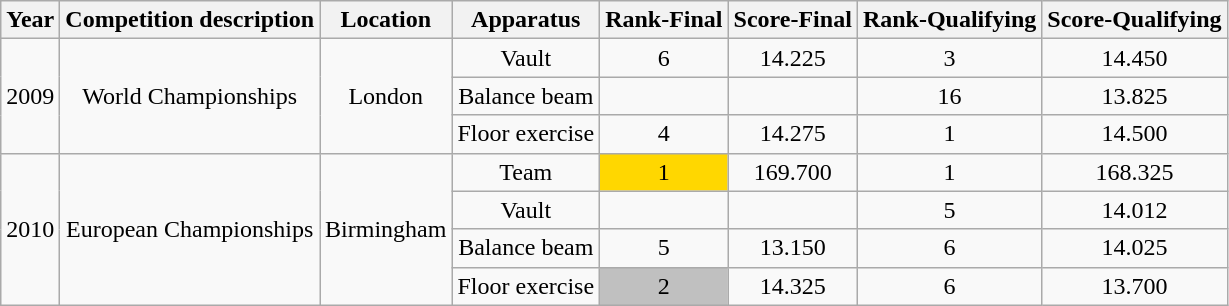<table class="wikitable" style="text-align:center">
<tr>
<th>Year</th>
<th>Competition description</th>
<th>Location</th>
<th>Apparatus</th>
<th>Rank-Final</th>
<th>Score-Final</th>
<th>Rank-Qualifying</th>
<th>Score-Qualifying</th>
</tr>
<tr>
<td rowspan=3>2009</td>
<td rowspan=3>World Championships</td>
<td rowspan=3>London</td>
<td>Vault</td>
<td>6</td>
<td>14.225</td>
<td>3</td>
<td>14.450</td>
</tr>
<tr>
<td>Balance beam</td>
<td></td>
<td></td>
<td>16</td>
<td>13.825</td>
</tr>
<tr>
<td>Floor exercise</td>
<td>4</td>
<td>14.275</td>
<td>1</td>
<td>14.500</td>
</tr>
<tr>
<td rowspan=4>2010</td>
<td rowspan=4>European Championships</td>
<td rowspan=4>Birmingham</td>
<td>Team</td>
<td bgcolor=gold>1</td>
<td>169.700</td>
<td>1</td>
<td>168.325</td>
</tr>
<tr>
<td>Vault</td>
<td></td>
<td></td>
<td>5</td>
<td>14.012</td>
</tr>
<tr>
<td>Balance beam</td>
<td>5</td>
<td>13.150</td>
<td>6</td>
<td>14.025</td>
</tr>
<tr>
<td>Floor exercise</td>
<td bgcolor=silver>2</td>
<td>14.325</td>
<td>6</td>
<td>13.700</td>
</tr>
</table>
